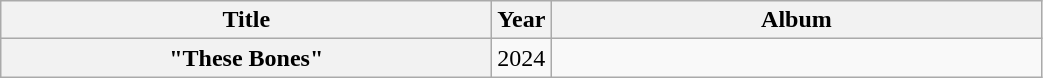<table class="wikitable plainrowheaders" style="text-align:center;">
<tr>
<th rowspan="1" style="width:20em;">Title</th>
<th rowspan="1" style="width:1em;">Year</th>
<th rowspan="1" style="width:20em;">Album</th>
</tr>
<tr>
<th scope="row">"These Bones"<br> </th>
<td>2024</td>
<td></td>
</tr>
</table>
